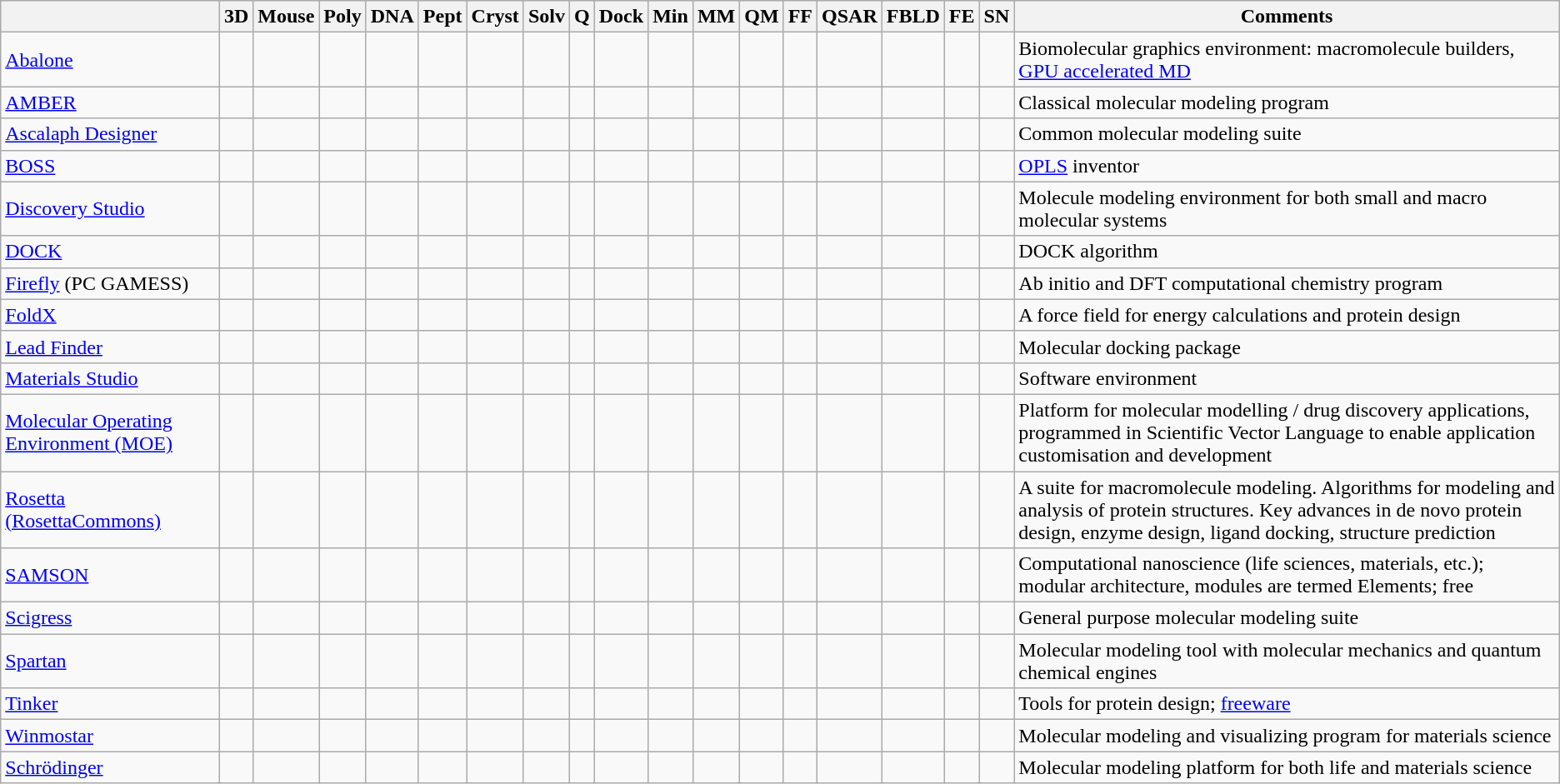<table class="wikitable">
<tr>
<th></th>
<th>3D</th>
<th>Mouse</th>
<th>Poly</th>
<th>DNA</th>
<th>Pept</th>
<th>Cryst</th>
<th>Solv</th>
<th>Q</th>
<th>Dock</th>
<th>Min</th>
<th>MM</th>
<th>QM</th>
<th>FF</th>
<th>QSAR</th>
<th>FBLD</th>
<th>FE</th>
<th>SN</th>
<th>Comments</th>
</tr>
<tr>
<td><a href='#'>Abalone</a></td>
<td></td>
<td></td>
<td></td>
<td></td>
<td></td>
<td></td>
<td></td>
<td></td>
<td></td>
<td></td>
<td></td>
<td></td>
<td></td>
<td></td>
<td></td>
<td></td>
<td></td>
<td>Biomolecular graphics environment: macromolecule builders, <a href='#'>GPU accelerated MD</a></td>
</tr>
<tr>
<td><a href='#'>AMBER</a></td>
<td></td>
<td></td>
<td></td>
<td></td>
<td></td>
<td></td>
<td></td>
<td></td>
<td></td>
<td></td>
<td></td>
<td></td>
<td></td>
<td></td>
<td></td>
<td></td>
<td></td>
<td>Classical molecular modeling program</td>
</tr>
<tr>
<td><a href='#'>Ascalaph Designer</a></td>
<td></td>
<td></td>
<td></td>
<td></td>
<td></td>
<td></td>
<td></td>
<td></td>
<td></td>
<td></td>
<td></td>
<td></td>
<td></td>
<td></td>
<td></td>
<td></td>
<td></td>
<td>Common molecular modeling suite</td>
</tr>
<tr>
<td><a href='#'>BOSS</a></td>
<td></td>
<td></td>
<td></td>
<td></td>
<td></td>
<td></td>
<td></td>
<td></td>
<td></td>
<td></td>
<td></td>
<td></td>
<td></td>
<td></td>
<td></td>
<td></td>
<td></td>
<td><a href='#'>OPLS</a> inventor</td>
</tr>
<tr>
<td><a href='#'>Discovery Studio</a></td>
<td></td>
<td></td>
<td></td>
<td></td>
<td></td>
<td></td>
<td></td>
<td></td>
<td></td>
<td></td>
<td></td>
<td></td>
<td></td>
<td></td>
<td></td>
<td></td>
<td></td>
<td>Molecule modeling environment for both small and macro molecular systems</td>
</tr>
<tr>
<td><a href='#'>DOCK</a></td>
<td></td>
<td></td>
<td></td>
<td></td>
<td></td>
<td></td>
<td></td>
<td></td>
<td></td>
<td></td>
<td></td>
<td></td>
<td></td>
<td></td>
<td></td>
<td></td>
<td></td>
<td>DOCK algorithm</td>
</tr>
<tr>
<td><a href='#'>Firefly</a> (PC GAMESS)</td>
<td></td>
<td></td>
<td></td>
<td></td>
<td></td>
<td></td>
<td></td>
<td></td>
<td></td>
<td></td>
<td></td>
<td></td>
<td></td>
<td></td>
<td></td>
<td></td>
<td></td>
<td>Ab initio and DFT computational chemistry program</td>
</tr>
<tr>
<td><a href='#'>FoldX</a></td>
<td></td>
<td></td>
<td></td>
<td></td>
<td></td>
<td></td>
<td></td>
<td></td>
<td></td>
<td></td>
<td></td>
<td></td>
<td></td>
<td></td>
<td></td>
<td></td>
<td></td>
<td>A force field for energy calculations and protein design</td>
</tr>
<tr>
<td><a href='#'>Lead Finder</a></td>
<td></td>
<td></td>
<td></td>
<td></td>
<td></td>
<td></td>
<td></td>
<td></td>
<td></td>
<td></td>
<td></td>
<td></td>
<td></td>
<td></td>
<td></td>
<td></td>
<td></td>
<td>Molecular docking package</td>
</tr>
<tr>
<td><a href='#'>Materials Studio</a></td>
<td></td>
<td></td>
<td></td>
<td></td>
<td></td>
<td></td>
<td></td>
<td></td>
<td></td>
<td></td>
<td></td>
<td></td>
<td></td>
<td></td>
<td></td>
<td></td>
<td></td>
<td>Software environment</td>
</tr>
<tr>
<td><a href='#'>Molecular Operating Environment (MOE)</a></td>
<td></td>
<td></td>
<td></td>
<td></td>
<td></td>
<td></td>
<td></td>
<td></td>
<td></td>
<td></td>
<td></td>
<td></td>
<td></td>
<td></td>
<td></td>
<td></td>
<td></td>
<td>Platform for molecular modelling / drug discovery applications, programmed in Scientific Vector Language to enable application customisation and development</td>
</tr>
<tr>
<td><a href='#'>Rosetta (RosettaCommons)</a></td>
<td></td>
<td></td>
<td></td>
<td></td>
<td></td>
<td></td>
<td></td>
<td></td>
<td></td>
<td></td>
<td></td>
<td></td>
<td></td>
<td></td>
<td></td>
<td></td>
<td></td>
<td>A suite for macromolecule modeling. Algorithms for modeling and analysis of protein structures. Key advances in de novo protein design, enzyme design, ligand docking, structure prediction</td>
</tr>
<tr>
<td><a href='#'>SAMSON</a></td>
<td></td>
<td></td>
<td></td>
<td></td>
<td></td>
<td></td>
<td></td>
<td></td>
<td></td>
<td></td>
<td></td>
<td></td>
<td></td>
<td></td>
<td></td>
<td></td>
<td></td>
<td>Computational nanoscience (life sciences, materials, etc.); modular architecture, modules are termed Elements; free</td>
</tr>
<tr>
<td><a href='#'>Scigress</a></td>
<td></td>
<td></td>
<td></td>
<td></td>
<td></td>
<td></td>
<td></td>
<td></td>
<td></td>
<td></td>
<td></td>
<td></td>
<td></td>
<td></td>
<td></td>
<td></td>
<td></td>
<td>General purpose molecular modeling suite</td>
</tr>
<tr>
<td><a href='#'>Spartan</a></td>
<td></td>
<td></td>
<td></td>
<td></td>
<td></td>
<td></td>
<td></td>
<td></td>
<td></td>
<td></td>
<td></td>
<td></td>
<td></td>
<td></td>
<td></td>
<td></td>
<td></td>
<td>Molecular modeling tool with molecular mechanics and quantum chemical engines</td>
</tr>
<tr>
<td><a href='#'>Tinker</a></td>
<td></td>
<td></td>
<td></td>
<td></td>
<td></td>
<td></td>
<td></td>
<td></td>
<td></td>
<td></td>
<td></td>
<td></td>
<td></td>
<td></td>
<td></td>
<td></td>
<td></td>
<td>Tools for protein design; <a href='#'>freeware</a></td>
</tr>
<tr>
<td><a href='#'>Winmostar</a></td>
<td></td>
<td></td>
<td></td>
<td></td>
<td></td>
<td></td>
<td></td>
<td></td>
<td></td>
<td></td>
<td></td>
<td></td>
<td></td>
<td></td>
<td></td>
<td></td>
<td></td>
<td>Molecular modeling and visualizing program for materials science</td>
</tr>
<tr>
<td><a href='#'>Schrödinger</a></td>
<td></td>
<td></td>
<td></td>
<td></td>
<td></td>
<td></td>
<td></td>
<td></td>
<td></td>
<td></td>
<td></td>
<td></td>
<td></td>
<td></td>
<td></td>
<td></td>
<td></td>
<td>Molecular modeling platform for both life and materials science</td>
</tr>
</table>
